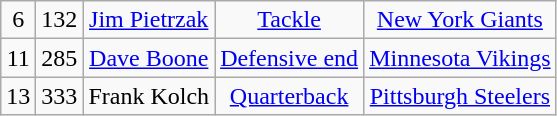<table class="wikitable" style="text-align:center">
<tr>
<td>6</td>
<td>132</td>
<td><a href='#'>Jim Pietrzak</a></td>
<td><a href='#'>Tackle</a></td>
<td><a href='#'>New York Giants</a></td>
</tr>
<tr>
<td>11</td>
<td>285</td>
<td><a href='#'>Dave Boone</a></td>
<td><a href='#'>Defensive end</a></td>
<td><a href='#'>Minnesota Vikings</a></td>
</tr>
<tr>
<td>13</td>
<td>333</td>
<td>Frank Kolch</td>
<td><a href='#'>Quarterback</a></td>
<td><a href='#'>Pittsburgh Steelers</a></td>
</tr>
</table>
